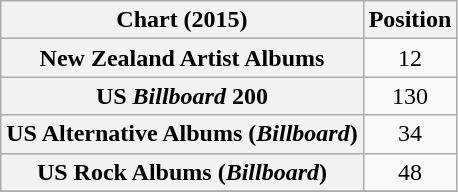<table class="wikitable sortable plainrowheaders">
<tr>
<th scope="col">Chart (2015)</th>
<th scope="col">Position</th>
</tr>
<tr>
<th scope="row">New Zealand Artist Albums</th>
<td align="center">12</td>
</tr>
<tr>
<th scope="row">US <em>Billboard</em> 200</th>
<td align="center">130</td>
</tr>
<tr>
<th scope="row">US Alternative Albums (<em>Billboard</em>)</th>
<td align="center">34</td>
</tr>
<tr>
<th scope="row">US Rock Albums (<em>Billboard</em>)</th>
<td align="center">48</td>
</tr>
<tr>
</tr>
</table>
